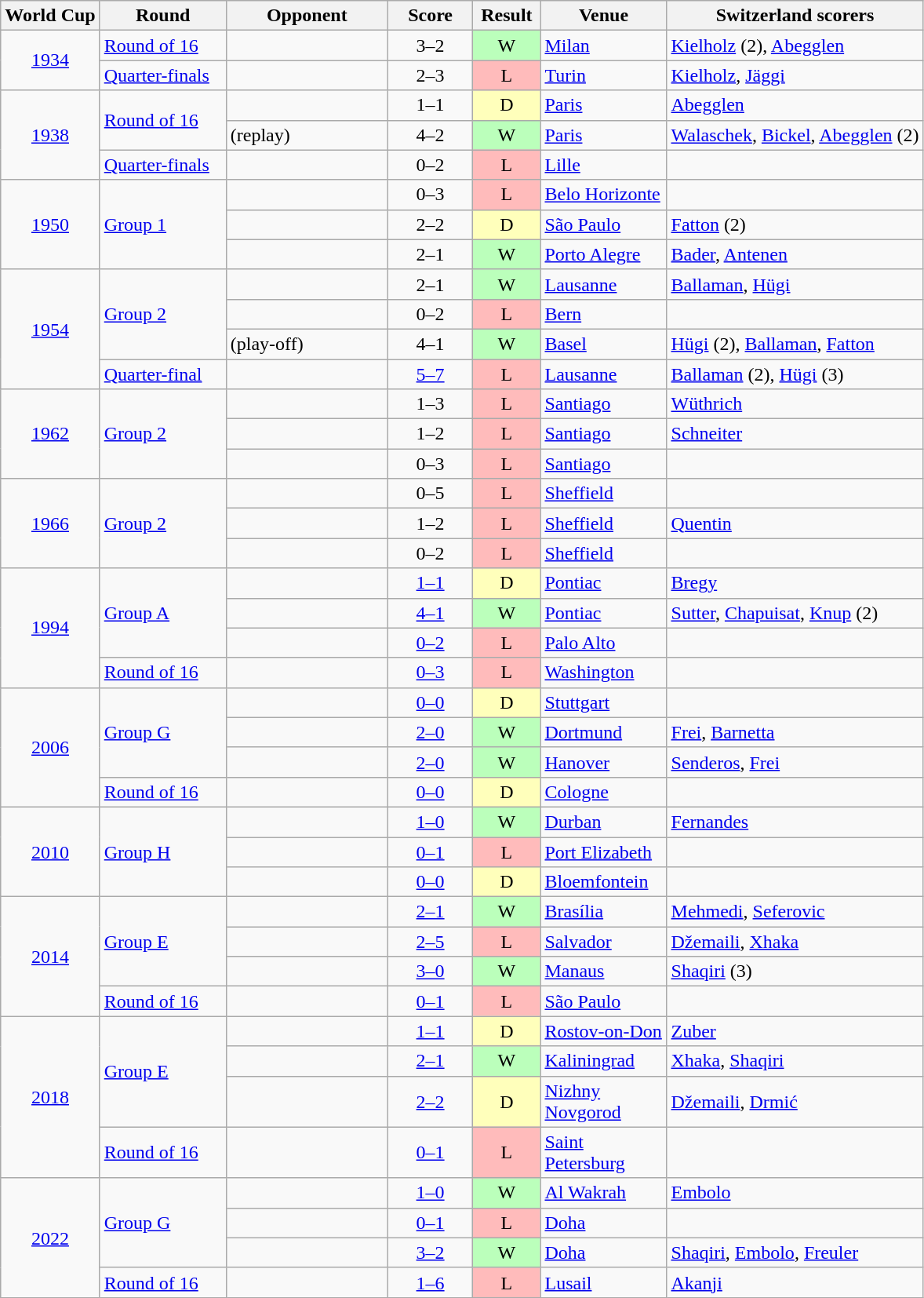<table class="wikitable sortable" style="text-align:left;">
<tr>
<th>World Cup</th>
<th width=100>Round</th>
<th width=130>Opponent</th>
<th width=65>Score</th>
<th width=50>Result</th>
<th width=100>Venue</th>
<th>Switzerland scorers</th>
</tr>
<tr>
<td rowspan="2" align=center><a href='#'>1934</a></td>
<td><a href='#'>Round of 16</a></td>
<td></td>
<td align=center>3–2</td>
<td align=center bgcolor="#bbffbb">W</td>
<td><a href='#'>Milan</a></td>
<td><a href='#'>Kielholz</a> (2), <a href='#'>Abegglen</a></td>
</tr>
<tr>
<td><a href='#'>Quarter-finals</a></td>
<td></td>
<td align=center>2–3</td>
<td align=center bgcolor="#ffbbbb">L</td>
<td><a href='#'>Turin</a></td>
<td><a href='#'>Kielholz</a>, <a href='#'>Jäggi</a></td>
</tr>
<tr>
<td rowspan="3" align=center><a href='#'>1938</a></td>
<td rowspan="2"><a href='#'>Round of 16</a></td>
<td></td>
<td align=center>1–1 </td>
<td align=center bgcolor="#ffffbb">D</td>
<td><a href='#'>Paris</a></td>
<td><a href='#'>Abegglen</a></td>
</tr>
<tr>
<td> (replay)</td>
<td align=center>4–2</td>
<td align=center bgcolor="#bbffbb">W</td>
<td><a href='#'>Paris</a></td>
<td><a href='#'>Walaschek</a>, <a href='#'>Bickel</a>, <a href='#'>Abegglen</a> (2)</td>
</tr>
<tr>
<td><a href='#'>Quarter-finals</a></td>
<td></td>
<td align=center>0–2</td>
<td align=center bgcolor="#ffbbbb">L</td>
<td><a href='#'>Lille</a></td>
<td></td>
</tr>
<tr>
<td rowspan="3" align=center><a href='#'>1950</a></td>
<td rowspan="3"><a href='#'>Group 1</a></td>
<td></td>
<td align=center>0–3</td>
<td align=center bgcolor="#ffbbbb">L</td>
<td><a href='#'>Belo Horizonte</a></td>
<td></td>
</tr>
<tr>
<td></td>
<td align=center>2–2</td>
<td align=center bgcolor="#ffffbb">D</td>
<td><a href='#'>São Paulo</a></td>
<td><a href='#'>Fatton</a> (2)</td>
</tr>
<tr>
<td></td>
<td align=center>2–1</td>
<td align=center bgcolor="#bbffbb">W</td>
<td><a href='#'>Porto Alegre</a></td>
<td><a href='#'>Bader</a>, <a href='#'>Antenen</a></td>
</tr>
<tr>
<td rowspan="4" align=center><a href='#'>1954</a></td>
<td rowspan="3"><a href='#'>Group 2</a></td>
<td></td>
<td align=center>2–1</td>
<td align=center bgcolor="#bbffbb">W</td>
<td><a href='#'>Lausanne</a></td>
<td><a href='#'>Ballaman</a>, <a href='#'>Hügi</a></td>
</tr>
<tr>
<td></td>
<td align=center>0–2</td>
<td align=center bgcolor="#ffbbbb">L</td>
<td><a href='#'>Bern</a></td>
<td></td>
</tr>
<tr>
<td> (play-off)</td>
<td align=center>4–1</td>
<td align=center bgcolor="#bbffbb">W</td>
<td><a href='#'>Basel</a></td>
<td><a href='#'>Hügi</a> (2), <a href='#'>Ballaman</a>, <a href='#'>Fatton</a></td>
</tr>
<tr>
<td><a href='#'>Quarter-final</a></td>
<td></td>
<td align=center><a href='#'>5–7</a></td>
<td align=center bgcolor="#ffbbbb">L</td>
<td><a href='#'>Lausanne</a></td>
<td><a href='#'>Ballaman</a> (2), <a href='#'>Hügi</a> (3)</td>
</tr>
<tr>
<td rowspan="3" align=center><a href='#'>1962</a></td>
<td rowspan="3"><a href='#'>Group 2</a></td>
<td></td>
<td align=center>1–3</td>
<td align=center bgcolor="#ffbbbb">L</td>
<td><a href='#'>Santiago</a></td>
<td><a href='#'>Wüthrich</a></td>
</tr>
<tr>
<td></td>
<td align=center>1–2</td>
<td align=center bgcolor="#ffbbbb">L</td>
<td><a href='#'>Santiago</a></td>
<td><a href='#'>Schneiter</a></td>
</tr>
<tr>
<td></td>
<td align=center>0–3</td>
<td align=center bgcolor="#ffbbbb">L</td>
<td><a href='#'>Santiago</a></td>
<td></td>
</tr>
<tr>
<td rowspan="3" align=center><a href='#'>1966</a></td>
<td rowspan="3"><a href='#'>Group 2</a></td>
<td></td>
<td align=center>0–5</td>
<td align=center bgcolor="#ffbbbb">L</td>
<td><a href='#'>Sheffield</a></td>
<td></td>
</tr>
<tr>
<td></td>
<td align=center>1–2</td>
<td align=center bgcolor="#ffbbbb">L</td>
<td><a href='#'>Sheffield</a></td>
<td><a href='#'>Quentin</a></td>
</tr>
<tr>
<td></td>
<td align=center>0–2</td>
<td align=center bgcolor="#ffbbbb">L</td>
<td><a href='#'>Sheffield</a></td>
<td></td>
</tr>
<tr>
<td rowspan="4" align=center><a href='#'>1994</a></td>
<td rowspan="3"><a href='#'>Group A</a></td>
<td></td>
<td align=center><a href='#'>1–1</a></td>
<td align=center bgcolor="#ffffbb">D</td>
<td><a href='#'>Pontiac</a></td>
<td><a href='#'>Bregy</a></td>
</tr>
<tr>
<td></td>
<td align=center><a href='#'>4–1</a></td>
<td align=center bgcolor="#bbffbb">W</td>
<td><a href='#'>Pontiac</a></td>
<td><a href='#'>Sutter</a>, <a href='#'>Chapuisat</a>, <a href='#'>Knup</a> (2)</td>
</tr>
<tr>
<td></td>
<td align=center><a href='#'>0–2</a></td>
<td align=center bgcolor="#ffbbbb">L</td>
<td><a href='#'>Palo Alto</a></td>
<td></td>
</tr>
<tr>
<td><a href='#'>Round of 16</a></td>
<td></td>
<td align=center><a href='#'>0–3</a></td>
<td align=center bgcolor="#ffbbbb">L</td>
<td><a href='#'>Washington</a></td>
<td></td>
</tr>
<tr>
<td rowspan="4" align=center><a href='#'>2006</a></td>
<td rowspan="3"><a href='#'>Group G</a></td>
<td></td>
<td align=center><a href='#'>0–0</a></td>
<td align=center bgcolor="#ffffbb">D</td>
<td><a href='#'>Stuttgart</a></td>
<td></td>
</tr>
<tr>
<td></td>
<td align=center><a href='#'>2–0</a></td>
<td align=center bgcolor="#bbffbb">W</td>
<td><a href='#'>Dortmund</a></td>
<td><a href='#'>Frei</a>, <a href='#'>Barnetta</a></td>
</tr>
<tr>
<td></td>
<td align=center><a href='#'>2–0</a></td>
<td align=center bgcolor="#bbffbb">W</td>
<td><a href='#'>Hanover</a></td>
<td><a href='#'>Senderos</a>, <a href='#'>Frei</a></td>
</tr>
<tr>
<td><a href='#'>Round of 16</a></td>
<td></td>
<td align=center><a href='#'>0–0</a> <br></td>
<td align=center bgcolor="#ffffbb">D</td>
<td><a href='#'>Cologne</a></td>
<td></td>
</tr>
<tr>
<td rowspan="3" align=center><a href='#'>2010</a></td>
<td rowspan="3"><a href='#'>Group H</a></td>
<td></td>
<td align=center><a href='#'>1–0</a></td>
<td align=center bgcolor="#bbffbb">W</td>
<td><a href='#'>Durban</a></td>
<td><a href='#'>Fernandes</a></td>
</tr>
<tr>
<td></td>
<td align=center><a href='#'>0–1</a></td>
<td align=center bgcolor="#ffbbbb">L</td>
<td><a href='#'>Port Elizabeth</a></td>
<td></td>
</tr>
<tr>
<td></td>
<td align=center><a href='#'>0–0</a></td>
<td align=center bgcolor="#ffffbb">D</td>
<td><a href='#'>Bloemfontein</a></td>
<td></td>
</tr>
<tr>
<td rowspan="4" align=center><a href='#'>2014</a></td>
<td rowspan="3"><a href='#'>Group E</a></td>
<td></td>
<td align=center><a href='#'>2–1</a></td>
<td align=center bgcolor="#bbffbb">W</td>
<td><a href='#'>Brasília</a></td>
<td><a href='#'>Mehmedi</a>, <a href='#'>Seferovic</a></td>
</tr>
<tr>
<td></td>
<td align=center><a href='#'>2–5</a></td>
<td align=center bgcolor="#ffbbbb">L</td>
<td><a href='#'>Salvador</a></td>
<td><a href='#'>Džemaili</a>, <a href='#'>Xhaka</a></td>
</tr>
<tr>
<td></td>
<td align=center><a href='#'>3–0</a></td>
<td align=center bgcolor="#bbffbb">W</td>
<td><a href='#'>Manaus</a></td>
<td><a href='#'>Shaqiri</a> (3)</td>
</tr>
<tr>
<td><a href='#'>Round of 16</a></td>
<td></td>
<td align=center><a href='#'>0–1</a> </td>
<td align=center bgcolor="#ffbbbb">L</td>
<td><a href='#'>São Paulo</a></td>
<td></td>
</tr>
<tr>
<td rowspan="4" align=center><a href='#'>2018</a></td>
<td rowspan="3"><a href='#'>Group E</a></td>
<td></td>
<td align=center><a href='#'>1–1</a></td>
<td align=center bgcolor="#ffffbb">D</td>
<td><a href='#'>Rostov-on-Don</a></td>
<td><a href='#'>Zuber</a></td>
</tr>
<tr>
<td></td>
<td align=center><a href='#'>2–1</a></td>
<td align=center bgcolor="#bbffbb">W</td>
<td><a href='#'>Kaliningrad</a></td>
<td><a href='#'>Xhaka</a>, <a href='#'>Shaqiri</a></td>
</tr>
<tr>
<td></td>
<td align=center><a href='#'>2–2</a></td>
<td align=center bgcolor="#ffffbb">D</td>
<td><a href='#'>Nizhny Novgorod</a></td>
<td><a href='#'>Džemaili</a>, <a href='#'>Drmić</a></td>
</tr>
<tr>
<td><a href='#'>Round of 16</a></td>
<td></td>
<td align=center><a href='#'>0–1</a></td>
<td align=center bgcolor="#ffbbbb">L</td>
<td><a href='#'>Saint Petersburg</a></td>
<td></td>
</tr>
<tr>
<td rowspan="4" align=center><a href='#'>2022</a></td>
<td rowspan="3"><a href='#'>Group G</a></td>
<td></td>
<td align=center><a href='#'>1–0</a></td>
<td align=center bgcolor="#bbffbb">W</td>
<td><a href='#'>Al Wakrah</a></td>
<td><a href='#'>Embolo</a></td>
</tr>
<tr>
<td></td>
<td align=center><a href='#'>0–1</a></td>
<td align=center bgcolor="#ffbbbb">L</td>
<td><a href='#'>Doha</a></td>
<td></td>
</tr>
<tr>
<td></td>
<td align=center><a href='#'>3–2</a></td>
<td align=center bgcolor="#bbffbb">W</td>
<td><a href='#'>Doha</a></td>
<td><a href='#'>Shaqiri</a>, <a href='#'>Embolo</a>, <a href='#'>Freuler</a></td>
</tr>
<tr>
<td><a href='#'>Round of 16</a></td>
<td></td>
<td align=center><a href='#'>1–6</a></td>
<td align="center" bgcolor="#ffbbbb">L</td>
<td><a href='#'>Lusail</a></td>
<td><a href='#'>Akanji</a></td>
</tr>
</table>
